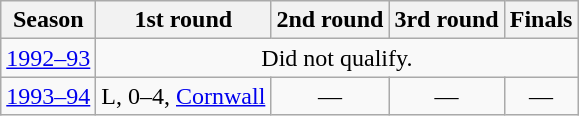<table class="wikitable" style="text-align:center">
<tr>
<th>Season</th>
<th>1st round</th>
<th>2nd round</th>
<th>3rd round</th>
<th>Finals</th>
</tr>
<tr>
<td><a href='#'>1992–93</a></td>
<td colspan="4">Did not qualify.</td>
</tr>
<tr>
<td><a href='#'>1993–94</a></td>
<td>L, 0–4, <a href='#'>Cornwall</a></td>
<td>—</td>
<td>—</td>
<td>—</td>
</tr>
</table>
